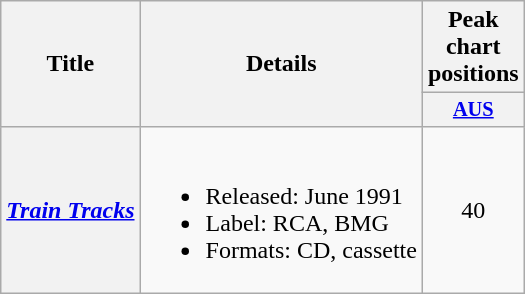<table class="wikitable plainrowheaders" style="text-align:center;">
<tr>
<th rowspan="2">Title</th>
<th rowspan="2">Details</th>
<th>Peak chart positions</th>
</tr>
<tr>
<th style="width:3em;font-size:85%;"><a href='#'>AUS</a><br></th>
</tr>
<tr>
<th scope="row"><em><a href='#'>Train Tracks</a></em></th>
<td align="left"><br><ul><li>Released: June 1991</li><li>Label: RCA, BMG</li><li>Formats: CD, cassette</li></ul></td>
<td>40</td>
</tr>
</table>
